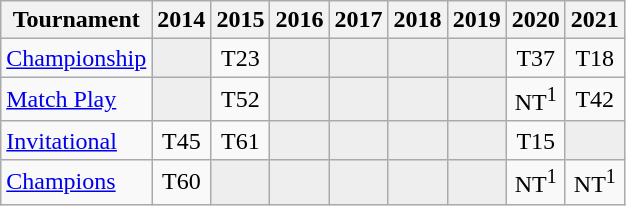<table class="wikitable" style="text-align:center;">
<tr>
<th>Tournament</th>
<th>2014</th>
<th>2015</th>
<th>2016</th>
<th>2017</th>
<th>2018</th>
<th>2019</th>
<th>2020</th>
<th>2021</th>
</tr>
<tr>
<td align="left"><a href='#'>Championship</a></td>
<td style="background:#eeeeee;"></td>
<td>T23</td>
<td style="background:#eeeeee;"></td>
<td style="background:#eeeeee;"></td>
<td style="background:#eeeeee;"></td>
<td style="background:#eeeeee;"></td>
<td>T37</td>
<td>T18</td>
</tr>
<tr>
<td align="left"><a href='#'>Match Play</a></td>
<td style="background:#eeeeee;"></td>
<td>T52</td>
<td style="background:#eeeeee;"></td>
<td style="background:#eeeeee;"></td>
<td style="background:#eeeeee;"></td>
<td style="background:#eeeeee;"></td>
<td>NT<sup>1</sup></td>
<td>T42</td>
</tr>
<tr>
<td align="left"><a href='#'>Invitational</a></td>
<td>T45</td>
<td>T61</td>
<td style="background:#eeeeee;"></td>
<td style="background:#eeeeee;"></td>
<td style="background:#eeeeee;"></td>
<td style="background:#eeeeee;"></td>
<td>T15</td>
<td style="background:#eeeeee;"></td>
</tr>
<tr>
<td align="left"><a href='#'>Champions</a></td>
<td>T60</td>
<td style="background:#eeeeee;"></td>
<td style="background:#eeeeee;"></td>
<td style="background:#eeeeee;"></td>
<td style="background:#eeeeee;"></td>
<td style="background:#eeeeee;"></td>
<td>NT<sup>1</sup></td>
<td>NT<sup>1</sup></td>
</tr>
</table>
